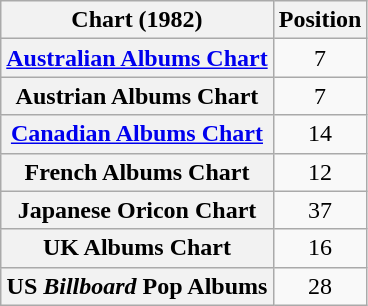<table class="wikitable sortable plainrowheaders" style="text-align:center;">
<tr>
<th scope="col">Chart (1982)</th>
<th scope="col">Position</th>
</tr>
<tr>
<th scope="row"><a href='#'>Australian Albums Chart</a></th>
<td>7</td>
</tr>
<tr>
<th scope="row">Austrian Albums Chart</th>
<td>7</td>
</tr>
<tr>
<th scope="row"><a href='#'>Canadian Albums Chart</a></th>
<td>14</td>
</tr>
<tr>
<th scope="row">French Albums Chart</th>
<td>12</td>
</tr>
<tr>
<th scope="row">Japanese Oricon Chart</th>
<td>37</td>
</tr>
<tr>
<th scope="row">UK Albums Chart</th>
<td>16</td>
</tr>
<tr>
<th scope="row">US <em>Billboard</em> Pop Albums</th>
<td>28</td>
</tr>
</table>
